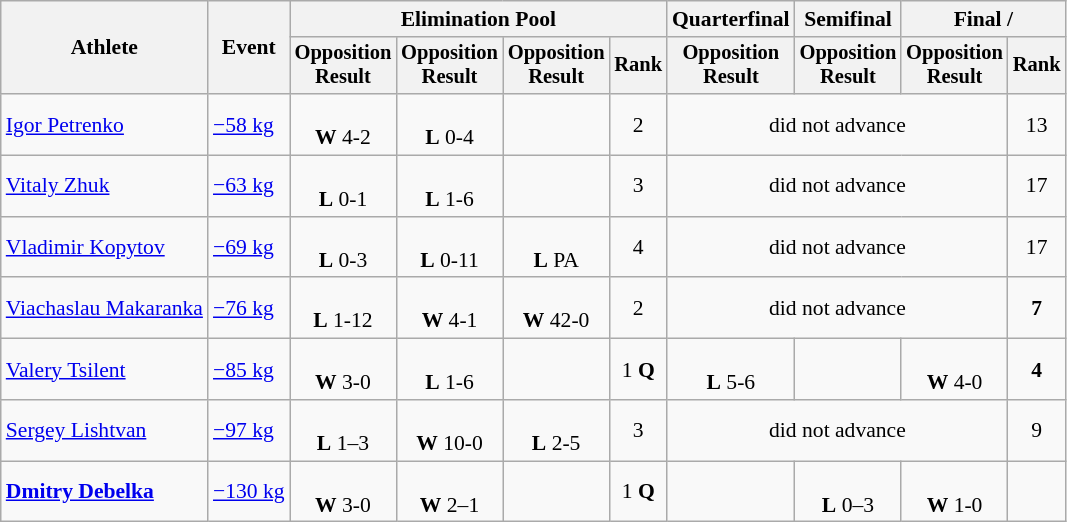<table class="wikitable" style="font-size:90%; text-align:center">
<tr>
<th rowspan="2">Athlete</th>
<th rowspan="2">Event</th>
<th colspan=4>Elimination Pool</th>
<th>Quarterfinal</th>
<th>Semifinal</th>
<th colspan=2>Final / </th>
</tr>
<tr style="font-size: 95%">
<th>Opposition<br>Result</th>
<th>Opposition<br>Result</th>
<th>Opposition<br>Result</th>
<th>Rank</th>
<th>Opposition<br>Result</th>
<th>Opposition<br>Result</th>
<th>Opposition<br>Result</th>
<th>Rank</th>
</tr>
<tr>
<td align=left><a href='#'>Igor Petrenko</a></td>
<td align=left><a href='#'>−58 kg</a></td>
<td><br><strong>W</strong> 4-2</td>
<td><br><strong>L</strong> 0-4</td>
<td></td>
<td>2</td>
<td colspan=3>did not advance</td>
<td>13</td>
</tr>
<tr>
<td align=left><a href='#'>Vitaly Zhuk</a></td>
<td align=left><a href='#'>−63 kg</a></td>
<td><br><strong>L</strong> 0-1</td>
<td><br><strong>L</strong> 1-6</td>
<td></td>
<td>3</td>
<td colspan=3>did not advance</td>
<td>17</td>
</tr>
<tr>
<td align=left><a href='#'>Vladimir Kopytov</a></td>
<td align=left><a href='#'>−69 kg</a></td>
<td><br><strong>L</strong> 0-3</td>
<td><br><strong>L</strong> 0-11</td>
<td><br><strong>L</strong> PA</td>
<td>4</td>
<td colspan=3>did not advance</td>
<td>17</td>
</tr>
<tr>
<td align=left><a href='#'>Viachaslau Makaranka</a></td>
<td align=left><a href='#'>−76 kg</a></td>
<td><br><strong>L</strong> 1-12</td>
<td><br><strong>W</strong> 4-1</td>
<td><br><strong>W</strong> 42-0</td>
<td>2</td>
<td colspan=3>did not advance</td>
<td><strong>7</strong></td>
</tr>
<tr>
<td align=left><a href='#'>Valery Tsilent</a></td>
<td align=left><a href='#'>−85 kg</a></td>
<td><br><strong>W</strong> 3-0</td>
<td><br><strong>L</strong> 1-6</td>
<td></td>
<td>1 <strong>Q</strong></td>
<td><br><strong>L</strong> 5-6</td>
<td></td>
<td><br><strong>W</strong> 4-0</td>
<td><strong>4</strong></td>
</tr>
<tr>
<td align=left><a href='#'>Sergey Lishtvan</a></td>
<td align=left><a href='#'>−97 kg</a></td>
<td><br><strong>L</strong> 1–3</td>
<td><br><strong>W</strong> 10-0</td>
<td><br><strong>L</strong> 2-5</td>
<td>3</td>
<td colspan=3>did not advance</td>
<td>9</td>
</tr>
<tr>
<td align=left><strong><a href='#'>Dmitry Debelka</a></strong></td>
<td align=left><a href='#'>−130 kg</a></td>
<td><br><strong>W</strong> 3-0</td>
<td><br><strong>W</strong> 2–1</td>
<td></td>
<td>1 <strong>Q</strong></td>
<td></td>
<td><br><strong>L</strong> 0–3</td>
<td><br><strong>W</strong> 1-0</td>
<td></td>
</tr>
</table>
